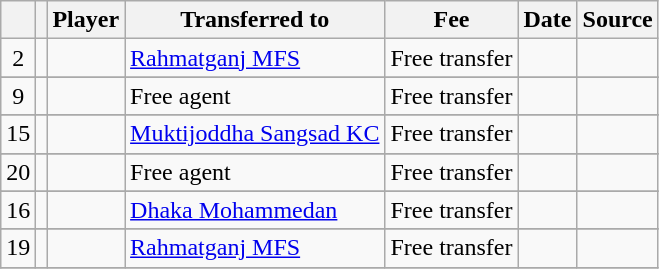<table class="wikitable plainrowheaders sortable">
<tr>
<th></th>
<th></th>
<th>Player</th>
<th>Transferred to</th>
<th>Fee</th>
<th>Date</th>
<th>Source</th>
</tr>
<tr>
<td align=center>2</td>
<td align=center></td>
<td></td>
<td> <a href='#'>Rahmatganj MFS</a></td>
<td>Free transfer</td>
<td></td>
<td></td>
</tr>
<tr>
</tr>
<tr>
<td align=center>9</td>
<td align=center></td>
<td></td>
<td>Free agent</td>
<td>Free transfer</td>
<td></td>
<td></td>
</tr>
<tr>
</tr>
<tr>
<td align=center>15</td>
<td align=center></td>
<td></td>
<td> <a href='#'>Muktijoddha Sangsad KC</a></td>
<td>Free transfer</td>
<td></td>
<td></td>
</tr>
<tr>
</tr>
<tr>
<td align=center>20</td>
<td align=center></td>
<td></td>
<td>Free agent</td>
<td>Free transfer</td>
<td></td>
<td></td>
</tr>
<tr>
</tr>
<tr>
<td align=center>16</td>
<td align=center></td>
<td></td>
<td> <a href='#'>Dhaka Mohammedan</a></td>
<td>Free transfer</td>
<td></td>
<td></td>
</tr>
<tr>
</tr>
<tr>
<td align=center>19</td>
<td align=center></td>
<td></td>
<td> <a href='#'>Rahmatganj MFS</a></td>
<td>Free transfer</td>
<td></td>
<td></td>
</tr>
<tr>
</tr>
</table>
